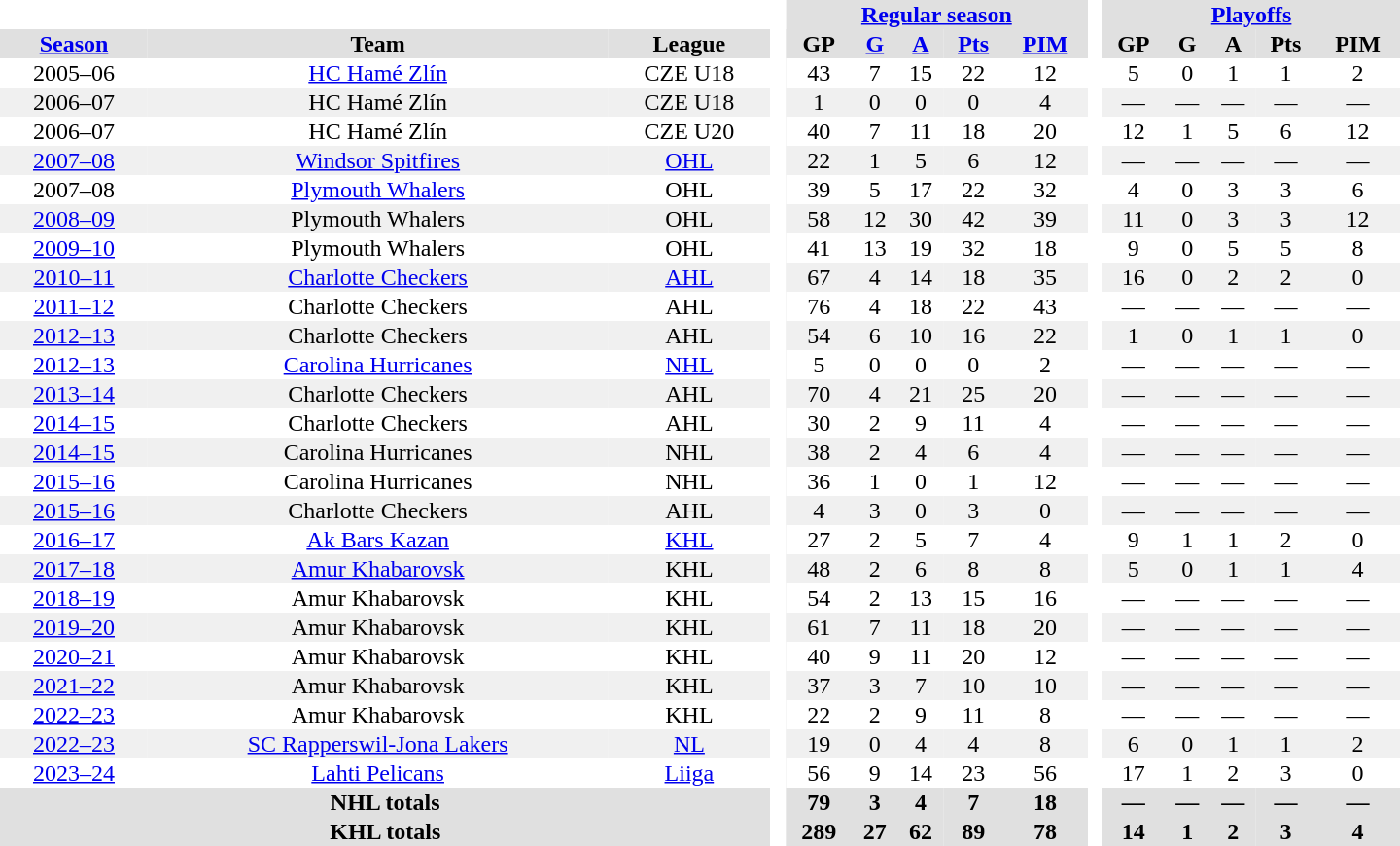<table border="0" cellpadding="1" cellspacing="0" style="text-align:center; width:60em">
<tr bgcolor="#e0e0e0">
<th colspan="3" bgcolor="#ffffff"> </th>
<th rowspan="99" bgcolor="#ffffff"> </th>
<th colspan="5"><a href='#'>Regular season</a></th>
<th rowspan="99" bgcolor="#ffffff"> </th>
<th colspan="5"><a href='#'>Playoffs</a></th>
</tr>
<tr bgcolor="#e0e0e0">
<th><a href='#'>Season</a></th>
<th>Team</th>
<th>League</th>
<th>GP</th>
<th><a href='#'>G</a></th>
<th><a href='#'>A</a></th>
<th><a href='#'>Pts</a></th>
<th><a href='#'>PIM</a></th>
<th>GP</th>
<th>G</th>
<th>A</th>
<th>Pts</th>
<th>PIM</th>
</tr>
<tr>
<td>2005–06</td>
<td><a href='#'>HC Hamé Zlín</a></td>
<td>CZE U18</td>
<td>43</td>
<td>7</td>
<td>15</td>
<td>22</td>
<td>12</td>
<td>5</td>
<td>0</td>
<td>1</td>
<td>1</td>
<td>2</td>
</tr>
<tr bgcolor="#f0f0f0">
<td>2006–07</td>
<td>HC Hamé Zlín</td>
<td>CZE U18</td>
<td>1</td>
<td>0</td>
<td>0</td>
<td>0</td>
<td>4</td>
<td>—</td>
<td>—</td>
<td>—</td>
<td>—</td>
<td>—</td>
</tr>
<tr>
<td>2006–07</td>
<td>HC Hamé Zlín</td>
<td>CZE U20</td>
<td>40</td>
<td>7</td>
<td>11</td>
<td>18</td>
<td>20</td>
<td>12</td>
<td>1</td>
<td>5</td>
<td>6</td>
<td>12</td>
</tr>
<tr bgcolor="#f0f0f0">
<td><a href='#'>2007–08</a></td>
<td><a href='#'>Windsor Spitfires</a></td>
<td><a href='#'>OHL</a></td>
<td>22</td>
<td>1</td>
<td>5</td>
<td>6</td>
<td>12</td>
<td>—</td>
<td>—</td>
<td>—</td>
<td>—</td>
<td>—</td>
</tr>
<tr>
<td>2007–08</td>
<td><a href='#'>Plymouth Whalers</a></td>
<td>OHL</td>
<td>39</td>
<td>5</td>
<td>17</td>
<td>22</td>
<td>32</td>
<td>4</td>
<td>0</td>
<td>3</td>
<td>3</td>
<td>6</td>
</tr>
<tr bgcolor="#f0f0f0">
<td><a href='#'>2008–09</a></td>
<td>Plymouth Whalers</td>
<td>OHL</td>
<td>58</td>
<td>12</td>
<td>30</td>
<td>42</td>
<td>39</td>
<td>11</td>
<td>0</td>
<td>3</td>
<td>3</td>
<td>12</td>
</tr>
<tr>
<td><a href='#'>2009–10</a></td>
<td>Plymouth Whalers</td>
<td>OHL</td>
<td>41</td>
<td>13</td>
<td>19</td>
<td>32</td>
<td>18</td>
<td>9</td>
<td>0</td>
<td>5</td>
<td>5</td>
<td>8</td>
</tr>
<tr bgcolor="#f0f0f0">
<td><a href='#'>2010–11</a></td>
<td><a href='#'>Charlotte Checkers</a></td>
<td><a href='#'>AHL</a></td>
<td>67</td>
<td>4</td>
<td>14</td>
<td>18</td>
<td>35</td>
<td>16</td>
<td>0</td>
<td>2</td>
<td>2</td>
<td>0</td>
</tr>
<tr>
<td><a href='#'>2011–12</a></td>
<td>Charlotte Checkers</td>
<td>AHL</td>
<td>76</td>
<td>4</td>
<td>18</td>
<td>22</td>
<td>43</td>
<td>—</td>
<td>—</td>
<td>—</td>
<td>—</td>
<td>—</td>
</tr>
<tr bgcolor="#f0f0f0">
<td><a href='#'>2012–13</a></td>
<td>Charlotte Checkers</td>
<td>AHL</td>
<td>54</td>
<td>6</td>
<td>10</td>
<td>16</td>
<td>22</td>
<td>1</td>
<td>0</td>
<td>1</td>
<td>1</td>
<td>0</td>
</tr>
<tr>
<td><a href='#'>2012–13</a></td>
<td><a href='#'>Carolina Hurricanes</a></td>
<td><a href='#'>NHL</a></td>
<td>5</td>
<td>0</td>
<td>0</td>
<td>0</td>
<td>2</td>
<td>—</td>
<td>—</td>
<td>—</td>
<td>—</td>
<td>—</td>
</tr>
<tr bgcolor="#f0f0f0">
<td><a href='#'>2013–14</a></td>
<td>Charlotte Checkers</td>
<td>AHL</td>
<td>70</td>
<td>4</td>
<td>21</td>
<td>25</td>
<td>20</td>
<td>—</td>
<td>—</td>
<td>—</td>
<td>—</td>
<td>—</td>
</tr>
<tr>
<td><a href='#'>2014–15</a></td>
<td>Charlotte Checkers</td>
<td>AHL</td>
<td>30</td>
<td>2</td>
<td>9</td>
<td>11</td>
<td>4</td>
<td>—</td>
<td>—</td>
<td>—</td>
<td>—</td>
<td>—</td>
</tr>
<tr bgcolor="#f0f0f0">
<td><a href='#'>2014–15</a></td>
<td>Carolina Hurricanes</td>
<td>NHL</td>
<td>38</td>
<td>2</td>
<td>4</td>
<td>6</td>
<td>4</td>
<td>—</td>
<td>—</td>
<td>—</td>
<td>—</td>
<td>—</td>
</tr>
<tr>
<td><a href='#'>2015–16</a></td>
<td>Carolina Hurricanes</td>
<td>NHL</td>
<td>36</td>
<td>1</td>
<td>0</td>
<td>1</td>
<td>12</td>
<td>—</td>
<td>—</td>
<td>—</td>
<td>—</td>
<td>—</td>
</tr>
<tr bgcolor="#f0f0f0">
<td><a href='#'>2015–16</a></td>
<td>Charlotte Checkers</td>
<td>AHL</td>
<td>4</td>
<td>3</td>
<td>0</td>
<td>3</td>
<td>0</td>
<td>—</td>
<td>—</td>
<td>—</td>
<td>—</td>
<td>—</td>
</tr>
<tr>
<td><a href='#'>2016–17</a></td>
<td><a href='#'>Ak Bars Kazan</a></td>
<td><a href='#'>KHL</a></td>
<td>27</td>
<td>2</td>
<td>5</td>
<td>7</td>
<td>4</td>
<td>9</td>
<td>1</td>
<td>1</td>
<td>2</td>
<td>0</td>
</tr>
<tr bgcolor="#f0f0f0">
<td><a href='#'>2017–18</a></td>
<td><a href='#'>Amur Khabarovsk</a></td>
<td>KHL</td>
<td>48</td>
<td>2</td>
<td>6</td>
<td>8</td>
<td>8</td>
<td>5</td>
<td>0</td>
<td>1</td>
<td>1</td>
<td>4</td>
</tr>
<tr>
<td><a href='#'>2018–19</a></td>
<td>Amur Khabarovsk</td>
<td>KHL</td>
<td>54</td>
<td>2</td>
<td>13</td>
<td>15</td>
<td>16</td>
<td>—</td>
<td>—</td>
<td>—</td>
<td>—</td>
<td>—</td>
</tr>
<tr bgcolor="#f0f0f0">
<td><a href='#'>2019–20</a></td>
<td>Amur Khabarovsk</td>
<td>KHL</td>
<td>61</td>
<td>7</td>
<td>11</td>
<td>18</td>
<td>20</td>
<td>—</td>
<td>—</td>
<td>—</td>
<td>—</td>
<td>—</td>
</tr>
<tr>
<td><a href='#'>2020–21</a></td>
<td>Amur Khabarovsk</td>
<td>KHL</td>
<td>40</td>
<td>9</td>
<td>11</td>
<td>20</td>
<td>12</td>
<td>—</td>
<td>—</td>
<td>—</td>
<td>—</td>
<td>—</td>
</tr>
<tr bgcolor="#f0f0f0">
<td><a href='#'>2021–22</a></td>
<td>Amur Khabarovsk</td>
<td>KHL</td>
<td>37</td>
<td>3</td>
<td>7</td>
<td>10</td>
<td>10</td>
<td>—</td>
<td>—</td>
<td>—</td>
<td>—</td>
<td>—</td>
</tr>
<tr>
<td><a href='#'>2022–23</a></td>
<td>Amur Khabarovsk</td>
<td>KHL</td>
<td>22</td>
<td>2</td>
<td>9</td>
<td>11</td>
<td>8</td>
<td>—</td>
<td>—</td>
<td>—</td>
<td>—</td>
<td>—</td>
</tr>
<tr bgcolor="#f0f0f0">
<td><a href='#'>2022–23</a></td>
<td><a href='#'>SC Rapperswil-Jona Lakers</a></td>
<td><a href='#'>NL</a></td>
<td>19</td>
<td>0</td>
<td>4</td>
<td>4</td>
<td>8</td>
<td>6</td>
<td>0</td>
<td>1</td>
<td>1</td>
<td>2</td>
</tr>
<tr>
<td><a href='#'>2023–24</a></td>
<td><a href='#'>Lahti Pelicans</a></td>
<td><a href='#'>Liiga</a></td>
<td>56</td>
<td>9</td>
<td>14</td>
<td>23</td>
<td>56</td>
<td>17</td>
<td>1</td>
<td>2</td>
<td>3</td>
<td>0</td>
</tr>
<tr bgcolor="#e0e0e0">
<th colspan="3">NHL totals</th>
<th>79</th>
<th>3</th>
<th>4</th>
<th>7</th>
<th>18</th>
<th>—</th>
<th>—</th>
<th>—</th>
<th>—</th>
<th>—</th>
</tr>
<tr bgcolor="#e0e0e0">
<th colspan="3">KHL totals</th>
<th>289</th>
<th>27</th>
<th>62</th>
<th>89</th>
<th>78</th>
<th>14</th>
<th>1</th>
<th>2</th>
<th>3</th>
<th>4</th>
</tr>
</table>
